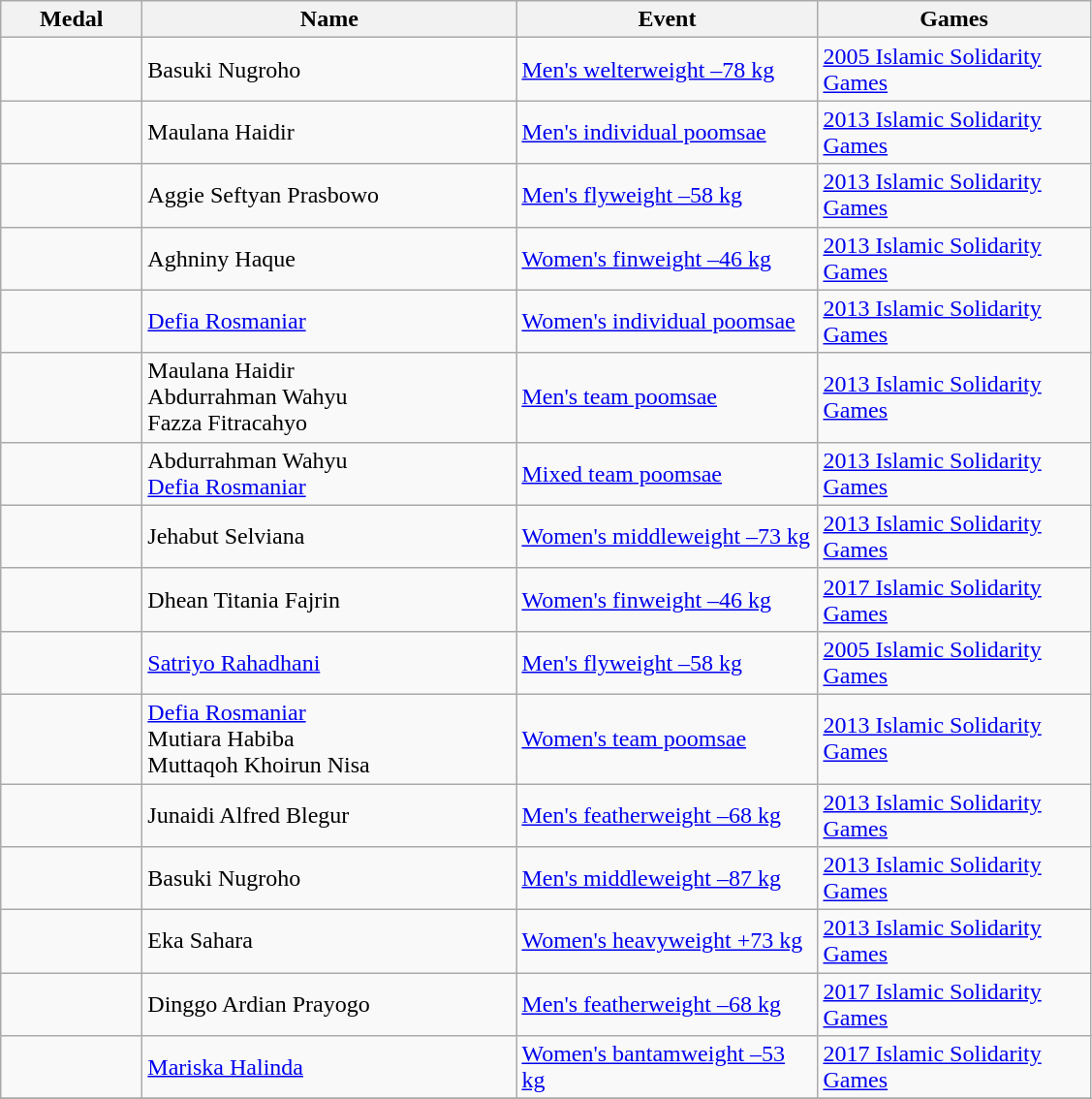<table class="wikitable sortable" style="font-size:100%">
<tr>
<th width="90">Medal</th>
<th width="250">Name</th>
<th width="200">Event</th>
<th width="180">Games</th>
</tr>
<tr>
<td></td>
<td>Basuki Nugroho</td>
<td><a href='#'>Men's welterweight –78 kg</a></td>
<td><a href='#'>2005 Islamic Solidarity Games</a></td>
</tr>
<tr>
<td></td>
<td>Maulana Haidir</td>
<td><a href='#'>Men's individual poomsae</a></td>
<td><a href='#'>2013 Islamic Solidarity Games</a></td>
</tr>
<tr>
<td></td>
<td>Aggie Seftyan Prasbowo</td>
<td><a href='#'>Men's flyweight –58 kg</a></td>
<td><a href='#'>2013 Islamic Solidarity Games</a></td>
</tr>
<tr>
<td></td>
<td>Aghniny Haque</td>
<td><a href='#'>Women's finweight –46 kg</a></td>
<td><a href='#'>2013 Islamic Solidarity Games</a></td>
</tr>
<tr>
<td></td>
<td><a href='#'>Defia Rosmaniar</a></td>
<td><a href='#'>Women's individual poomsae</a></td>
<td><a href='#'>2013 Islamic Solidarity Games</a></td>
</tr>
<tr>
<td></td>
<td>Maulana Haidir<br>Abdurrahman Wahyu<br>Fazza Fitracahyo</td>
<td><a href='#'>Men's team poomsae</a></td>
<td><a href='#'>2013 Islamic Solidarity Games</a></td>
</tr>
<tr>
<td></td>
<td>Abdurrahman Wahyu<br><a href='#'>Defia Rosmaniar</a></td>
<td><a href='#'>Mixed team poomsae</a></td>
<td><a href='#'>2013 Islamic Solidarity Games</a></td>
</tr>
<tr>
<td></td>
<td>Jehabut Selviana</td>
<td><a href='#'>Women's middleweight –73 kg</a></td>
<td><a href='#'>2013 Islamic Solidarity Games</a></td>
</tr>
<tr>
<td></td>
<td>Dhean Titania Fajrin</td>
<td><a href='#'>Women's finweight –46 kg</a></td>
<td><a href='#'>2017 Islamic Solidarity Games</a></td>
</tr>
<tr>
<td></td>
<td><a href='#'>Satriyo Rahadhani</a></td>
<td><a href='#'>Men's flyweight –58 kg</a></td>
<td><a href='#'>2005 Islamic Solidarity Games</a></td>
</tr>
<tr>
<td></td>
<td><a href='#'>Defia Rosmaniar</a><br>Mutiara Habiba<br>Muttaqoh Khoirun Nisa</td>
<td><a href='#'>Women's team poomsae</a></td>
<td><a href='#'>2013 Islamic Solidarity Games</a></td>
</tr>
<tr>
<td></td>
<td>Junaidi Alfred Blegur</td>
<td><a href='#'>Men's featherweight –68 kg</a></td>
<td><a href='#'>2013 Islamic Solidarity Games</a></td>
</tr>
<tr>
<td></td>
<td>Basuki Nugroho</td>
<td><a href='#'>Men's middleweight –87 kg</a></td>
<td><a href='#'>2013 Islamic Solidarity Games</a></td>
</tr>
<tr>
<td></td>
<td>Eka Sahara</td>
<td><a href='#'>Women's heavyweight +73 kg</a></td>
<td><a href='#'>2013 Islamic Solidarity Games</a></td>
</tr>
<tr>
<td></td>
<td>Dinggo Ardian Prayogo</td>
<td><a href='#'>Men's featherweight –68 kg</a></td>
<td><a href='#'>2017 Islamic Solidarity Games</a></td>
</tr>
<tr>
<td></td>
<td><a href='#'>Mariska Halinda</a></td>
<td><a href='#'>Women's bantamweight –53 kg</a></td>
<td><a href='#'>2017 Islamic Solidarity Games</a></td>
</tr>
<tr>
</tr>
</table>
